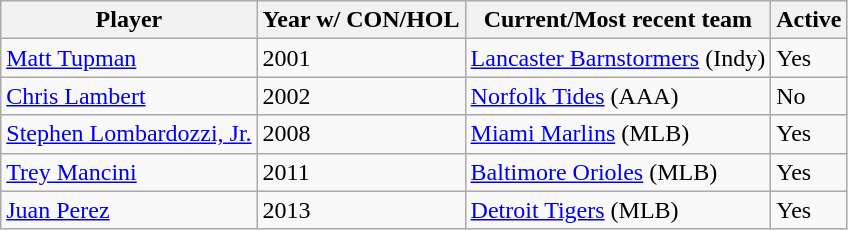<table class="wikitable">
<tr>
<th>Player</th>
<th>Year w/ CON/HOL</th>
<th>Current/Most recent team</th>
<th>Active</th>
</tr>
<tr>
<td><a href='#'>Matt Tupman</a></td>
<td>2001</td>
<td><a href='#'>Lancaster Barnstormers</a> (Indy)</td>
<td>Yes</td>
</tr>
<tr>
<td><a href='#'>Chris Lambert</a></td>
<td>2002</td>
<td><a href='#'>Norfolk Tides</a> (AAA)</td>
<td>No</td>
</tr>
<tr>
<td><a href='#'>Stephen Lombardozzi, Jr.</a></td>
<td>2008</td>
<td><a href='#'>Miami Marlins</a> (MLB)</td>
<td>Yes</td>
</tr>
<tr>
<td><a href='#'>Trey Mancini</a></td>
<td>2011</td>
<td><a href='#'>Baltimore Orioles</a> (MLB)</td>
<td>Yes</td>
</tr>
<tr>
<td><a href='#'>Juan Perez</a></td>
<td>2013</td>
<td><a href='#'>Detroit Tigers</a> (MLB)</td>
<td>Yes</td>
</tr>
</table>
